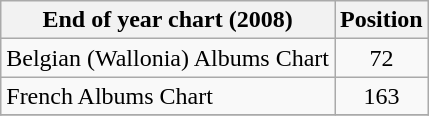<table class="wikitable sortable">
<tr>
<th>End of year chart (2008)</th>
<th>Position</th>
</tr>
<tr>
<td>Belgian (Wallonia) Albums Chart</td>
<td align="center">72</td>
</tr>
<tr>
<td>French Albums Chart</td>
<td align="center">163</td>
</tr>
<tr>
</tr>
</table>
